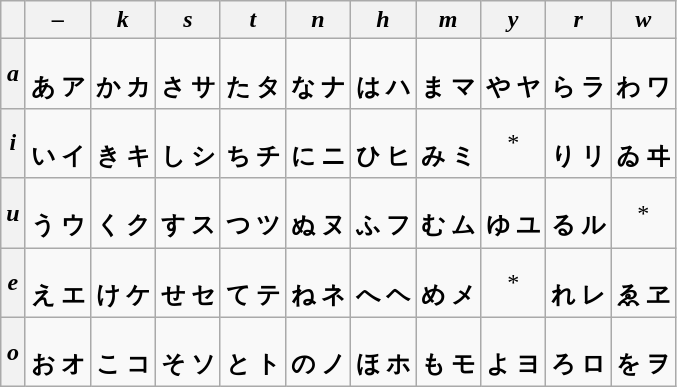<table class="wikitable">
<tr>
<th></th>
<th title="single vowels">–</th>
<th><em>k</em></th>
<th><em>s</em></th>
<th><em>t</em></th>
<th><em>n</em></th>
<th><em>h</em></th>
<th><em>m</em></th>
<th><em>y</em></th>
<th><em>r</em></th>
<th><em>w</em></th>
</tr>
<tr style="font-size:1em" align="center">
<th style="font-size:1em"><em>a</em></th>
<td> <br><strong>あ ア</strong></td>
<td> <br><strong>か カ</strong></td>
<td> <br><strong>さ サ</strong></td>
<td> <br><strong>た タ</strong></td>
<td> <br><strong>な ナ</strong></td>
<td><br><strong>は ハ</strong></td>
<td> <br><strong>ま マ</strong></td>
<td> <br><strong>や ヤ</strong></td>
<td> <br><strong>ら ラ</strong></td>
<td> <br><strong>わ ワ</strong></td>
</tr>
<tr style="font-size:1em" align="center">
<th style="font-size:1em"><em>i</em></th>
<td> <br><strong>い イ</strong></td>
<td> <br><strong>き キ</strong></td>
<td> <br><strong>し シ</strong></td>
<td> <br><strong>ち チ</strong></td>
<td><br><strong>に ニ</strong></td>
<td> <br><strong>ひ ヒ</strong></td>
<td> <br><strong>み ミ</strong></td>
<td>*</td>
<td><br><strong>り リ</strong></td>
<td> <br><strong>ゐ ヰ</strong></td>
</tr>
<tr style="font-size:1em" align="center">
<th style="font-size:1em"><em>u</em></th>
<td> <br><strong>う ウ</strong></td>
<td><br><strong>く ク</strong></td>
<td>  <br><strong>す ス</strong></td>
<td> <br><strong>つ ツ</strong></td>
<td> <br><strong>ぬ ヌ</strong></td>
<td><br><strong>ふ フ</strong></td>
<td> <br><strong>む ム</strong></td>
<td> <br><strong>ゆ ユ</strong></td>
<td> <br><strong>る ル</strong></td>
<td>*</td>
</tr>
<tr style="font-size:1em" align="center">
<th style="font-size:1em"><em>e</em></th>
<td>  <br><strong>え エ</strong></td>
<td> <br><strong>け ケ</strong></td>
<td> <br><strong>せ セ</strong></td>
<td> <br><strong>て テ</strong></td>
<td>  <br><strong>ね ネ</strong></td>
<td><br><strong>へ ヘ</strong></td>
<td> <br><strong>め メ</strong></td>
<td>*</td>
<td><br><strong>れ レ</strong></td>
<td>  <br><strong>ゑ ヱ</strong></td>
</tr>
<tr style="font-size:1em" align="center">
<th style="font-size:1em"><em>o</em></th>
<td>  <br><strong>お オ</strong></td>
<td> <br><strong>こ コ</strong></td>
<td> <br><strong>そ ソ</strong></td>
<td> <br><strong>と ト</strong></td>
<td><br><strong>の ノ</strong></td>
<td>  <br><strong>ほ ホ</strong></td>
<td> <br><strong>も モ</strong></td>
<td> <br><strong>よ ヨ</strong></td>
<td> <br><strong>ろ ロ</strong></td>
<td> <br><strong>を ヲ</strong></td>
</tr>
</table>
